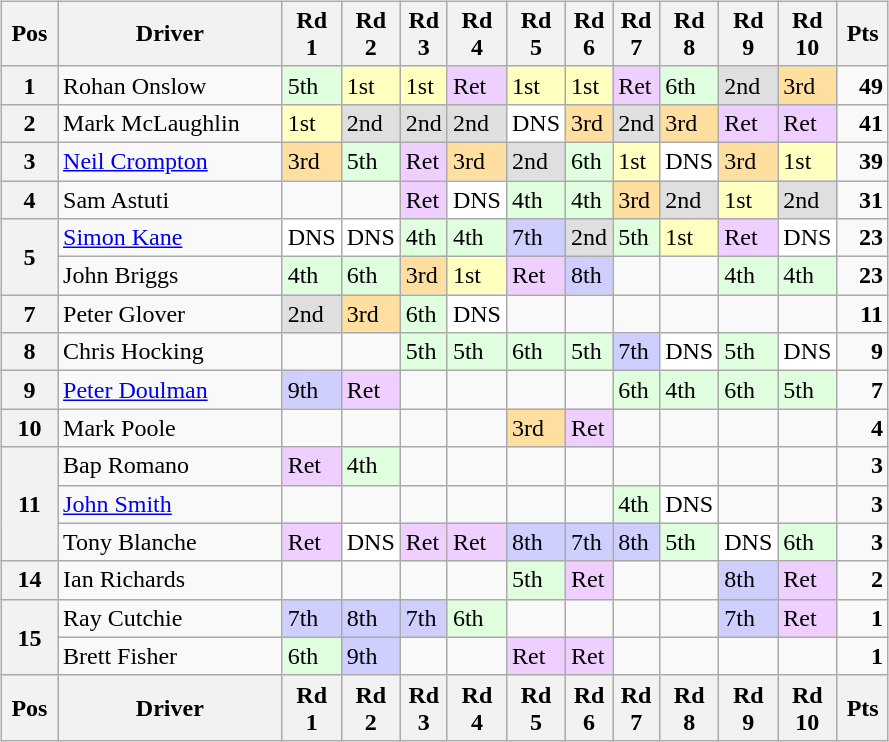<table>
<tr>
<td><br><table class="wikitable" style="font-size: 100%">
<tr>
<th valign="middle">Pos</th>
<th valign="middle">Driver</th>
<th style="width:2%;">Rd 1</th>
<th style="width:2%;">Rd 2</th>
<th style="width:2%;">Rd 3</th>
<th style="width:2%;">Rd 4</th>
<th style="width:2%;">Rd 5</th>
<th style="width:2%;">Rd 6</th>
<th style="width:2%;">Rd 7</th>
<th style="width:2%;">Rd 8</th>
<th style="width:2%;">Rd 9</th>
<th style="width:2%;">Rd 10</th>
<th valign="middle">Pts</th>
</tr>
<tr>
<th>1</th>
<td>Rohan Onslow</td>
<td style="background:#dfffdf;">5th</td>
<td style="background:#ffffbf;">1st</td>
<td style="background:#ffffbf;">1st</td>
<td style="background:#efcfff;">Ret</td>
<td style="background:#ffffbf;">1st</td>
<td style="background:#ffffbf;">1st</td>
<td style="background:#efcfff;">Ret</td>
<td style="background:#dfffdf;">6th</td>
<td style="background:#dfdfdf;">2nd</td>
<td style="background:#ffdf9f;">3rd</td>
<td align="right"><strong>49</strong></td>
</tr>
<tr>
<th>2</th>
<td>Mark McLaughlin</td>
<td style="background:#ffffbf;">1st</td>
<td style="background:#dfdfdf;">2nd</td>
<td style="background:#dfdfdf;">2nd</td>
<td style="background:#dfdfdf;">2nd</td>
<td style="background:#fff;">DNS</td>
<td style="background:#ffdf9f;">3rd</td>
<td style="background:#dfdfdf;">2nd</td>
<td style="background:#ffdf9f;">3rd</td>
<td style="background:#efcfff;">Ret</td>
<td style="background:#efcfff;">Ret</td>
<td align="right"><strong>41</strong></td>
</tr>
<tr>
<th>3</th>
<td><a href='#'>Neil Crompton</a></td>
<td style="background:#ffdf9f;">3rd</td>
<td style="background:#dfffdf;">5th</td>
<td style="background:#efcfff;">Ret</td>
<td style="background:#ffdf9f;">3rd</td>
<td style="background:#dfdfdf;">2nd</td>
<td style="background:#dfffdf;">6th</td>
<td style="background:#ffffbf;">1st</td>
<td style="background:#fff;">DNS</td>
<td style="background:#ffdf9f;">3rd</td>
<td style="background:#ffffbf;">1st</td>
<td align="right"><strong>39</strong></td>
</tr>
<tr>
<th>4</th>
<td>Sam Astuti</td>
<td></td>
<td></td>
<td style="background:#efcfff;">Ret</td>
<td style="background:#fff;">DNS</td>
<td style="background:#dfffdf;">4th</td>
<td style="background:#dfffdf;">4th</td>
<td style="background:#ffdf9f;">3rd</td>
<td style="background:#dfdfdf;">2nd</td>
<td style="background:#ffffbf;">1st</td>
<td style="background:#dfdfdf;">2nd</td>
<td align="right"><strong>31</strong></td>
</tr>
<tr>
<th rowspan=2>5</th>
<td><a href='#'>Simon Kane</a></td>
<td style="background:#fff;">DNS</td>
<td style="background:#fff;">DNS</td>
<td style="background:#dfffdf;">4th</td>
<td style="background:#dfffdf;">4th</td>
<td style="background:#cfcfff;">7th</td>
<td style="background:#dfdfdf;">2nd</td>
<td style="background:#dfffdf;">5th</td>
<td style="background:#ffffbf;">1st</td>
<td style="background:#efcfff;">Ret</td>
<td style="background:#fff;">DNS</td>
<td align="right"><strong>23</strong></td>
</tr>
<tr>
<td>John Briggs</td>
<td style="background:#dfffdf;">4th</td>
<td style="background:#dfffdf;">6th</td>
<td style="background:#ffdf9f;">3rd</td>
<td style="background:#ffffbf;">1st</td>
<td style="background:#efcfff;">Ret</td>
<td style="background:#cfcfff;">8th</td>
<td></td>
<td></td>
<td style="background:#dfffdf;">4th</td>
<td style="background:#dfffdf;">4th</td>
<td align="right"><strong>23</strong></td>
</tr>
<tr>
<th>7</th>
<td>Peter Glover</td>
<td style="background:#dfdfdf;">2nd</td>
<td style="background:#ffdf9f;">3rd</td>
<td style="background:#dfffdf;">6th</td>
<td style="background:#fff;">DNS</td>
<td></td>
<td></td>
<td></td>
<td></td>
<td></td>
<td></td>
<td align="right"><strong>11</strong></td>
</tr>
<tr>
<th>8</th>
<td>Chris Hocking</td>
<td></td>
<td></td>
<td style="background:#dfffdf;">5th</td>
<td style="background:#dfffdf;">5th</td>
<td style="background:#dfffdf;">6th</td>
<td style="background:#dfffdf;">5th</td>
<td style="background:#cfcfff;">7th</td>
<td style="background:#fff;">DNS</td>
<td style="background:#dfffdf;">5th</td>
<td style="background:#fff;">DNS</td>
<td align="right"><strong>9</strong></td>
</tr>
<tr>
<th>9</th>
<td><a href='#'>Peter Doulman</a></td>
<td style="background:#cfcfff;">9th</td>
<td style="background:#efcfff;">Ret</td>
<td></td>
<td></td>
<td></td>
<td></td>
<td style="background:#dfffdf;">6th</td>
<td style="background:#dfffdf;">4th</td>
<td style="background:#dfffdf;">6th</td>
<td style="background:#dfffdf;">5th</td>
<td align="right"><strong>7</strong></td>
</tr>
<tr>
<th>10</th>
<td>Mark Poole</td>
<td></td>
<td></td>
<td></td>
<td></td>
<td style="background:#ffdf9f;">3rd</td>
<td style="background:#efcfff;">Ret</td>
<td></td>
<td></td>
<td></td>
<td></td>
<td align="right"><strong>4</strong></td>
</tr>
<tr>
<th rowspan=3>11</th>
<td>Bap Romano</td>
<td style="background:#efcfff;">Ret</td>
<td style="background:#dfffdf;">4th</td>
<td></td>
<td></td>
<td></td>
<td></td>
<td></td>
<td></td>
<td></td>
<td></td>
<td align="right"><strong>3</strong></td>
</tr>
<tr>
<td><a href='#'>John Smith</a></td>
<td></td>
<td></td>
<td></td>
<td></td>
<td></td>
<td></td>
<td style="background:#dfffdf;">4th</td>
<td style="background:#fff;">DNS</td>
<td></td>
<td></td>
<td align="right"><strong>3</strong></td>
</tr>
<tr>
<td>Tony Blanche</td>
<td style="background:#efcfff;">Ret</td>
<td style="background:#fff;">DNS</td>
<td style="background:#efcfff;">Ret</td>
<td style="background:#efcfff;">Ret</td>
<td style="background:#cfcfff;">8th</td>
<td style="background:#cfcfff;">7th</td>
<td style="background:#cfcfff;">8th</td>
<td style="background:#dfffdf;">5th</td>
<td style="background:#fff;">DNS</td>
<td style="background:#dfffdf;">6th</td>
<td align="right"><strong>3</strong></td>
</tr>
<tr>
<th>14</th>
<td>Ian Richards</td>
<td></td>
<td></td>
<td></td>
<td></td>
<td style="background:#dfffdf;">5th</td>
<td style="background:#efcfff;">Ret</td>
<td></td>
<td></td>
<td style="background:#cfcfff;">8th</td>
<td style="background:#efcfff;">Ret</td>
<td align="right"><strong>2</strong></td>
</tr>
<tr>
<th rowspan=2>15</th>
<td>Ray Cutchie</td>
<td style="background:#cfcfff;">7th</td>
<td style="background:#cfcfff;">8th</td>
<td style="background:#cfcfff;">7th</td>
<td style="background:#dfffdf;">6th</td>
<td></td>
<td></td>
<td></td>
<td></td>
<td style="background:#cfcfff;">7th</td>
<td style="background:#efcfff;">Ret</td>
<td align="right"><strong>1</strong></td>
</tr>
<tr>
<td>Brett Fisher</td>
<td style="background:#dfffdf;">6th</td>
<td style="background:#cfcfff;">9th</td>
<td></td>
<td></td>
<td style="background:#efcfff;">Ret</td>
<td style="background:#efcfff;">Ret</td>
<td></td>
<td></td>
<td></td>
<td></td>
<td align="right"><strong>1</strong></td>
</tr>
<tr style="background:#f9f9f9; vertical-align:top;">
<th valign="middle">Pos</th>
<th valign="middle">Driver</th>
<th style="width:2%;">Rd 1</th>
<th style="width:2%;">Rd 2</th>
<th style="width:2%;">Rd 3</th>
<th style="width:2%;">Rd 4</th>
<th style="width:2%;">Rd 5</th>
<th style="width:2%;">Rd 6</th>
<th style="width:2%;">Rd 7</th>
<th style="width:2%;">Rd 8</th>
<th style="width:2%;">Rd 9</th>
<th style="width:2%;">Rd 10</th>
<th valign="middle">Pts</th>
</tr>
</table>
</td>
<td valign="top"><br></td>
</tr>
</table>
